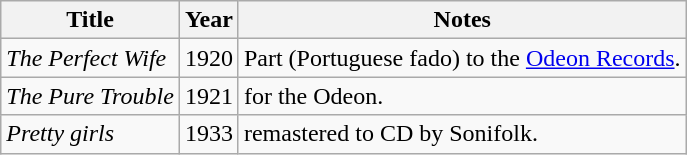<table class="wikitable">
<tr>
<th>Title</th>
<th>Year</th>
<th>Notes</th>
</tr>
<tr>
<td><em>The Perfect Wife</em></td>
<td>1920</td>
<td>Part (Portuguese fado) to the <a href='#'>Odeon Records</a>.</td>
</tr>
<tr>
<td><em>The Pure Trouble</em></td>
<td>1921</td>
<td>for the Odeon.</td>
</tr>
<tr>
<td><em>Pretty girls</em></td>
<td>1933</td>
<td>remastered to CD by Sonifolk.</td>
</tr>
</table>
